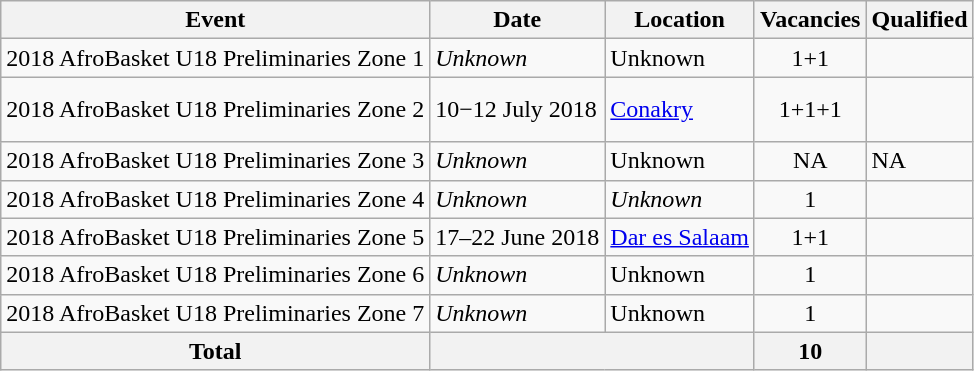<table class="wikitable">
<tr>
<th>Event</th>
<th>Date</th>
<th>Location</th>
<th>Vacancies</th>
<th>Qualified</th>
</tr>
<tr>
<td>2018 AfroBasket U18 Preliminaries Zone 1</td>
<td><em>Unknown</em></td>
<td> Unknown</td>
<td align=center>1+1</td>
<td><br></td>
</tr>
<tr>
<td>2018 AfroBasket U18 Preliminaries Zone 2</td>
<td>10−12 July 2018</td>
<td> <a href='#'>Conakry</a></td>
<td align=center>1+1+1</td>
<td><br><br></td>
</tr>
<tr>
<td>2018 AfroBasket U18 Preliminaries Zone 3</td>
<td><em>Unknown</em></td>
<td> Unknown</td>
<td align=center>NA</td>
<td>NA</td>
</tr>
<tr>
<td>2018 AfroBasket U18 Preliminaries Zone 4</td>
<td><em>Unknown</em></td>
<td><em>Unknown</em></td>
<td align=center>1</td>
<td></td>
</tr>
<tr>
<td>2018 AfroBasket U18 Preliminaries Zone 5</td>
<td>17–22 June 2018</td>
<td> <a href='#'>Dar es Salaam</a></td>
<td align=center>1+1</td>
<td><br></td>
</tr>
<tr>
<td>2018 AfroBasket U18 Preliminaries Zone 6</td>
<td><em>Unknown</em></td>
<td> Unknown</td>
<td align=center>1</td>
<td></td>
</tr>
<tr>
<td>2018 AfroBasket U18 Preliminaries Zone 7</td>
<td><em>Unknown</em></td>
<td> Unknown</td>
<td align=center>1</td>
<td></td>
</tr>
<tr>
<th>Total</th>
<th colspan="2"></th>
<th>10</th>
<th></th>
</tr>
</table>
